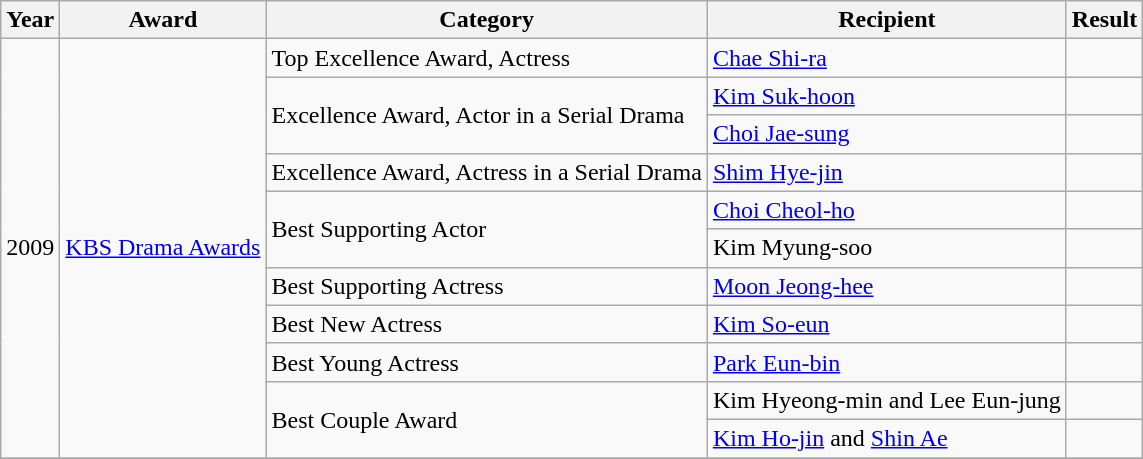<table class="wikitable">
<tr>
<th>Year</th>
<th>Award</th>
<th>Category</th>
<th>Recipient</th>
<th>Result</th>
</tr>
<tr>
<td rowspan=11>2009</td>
<td rowspan=11><a href='#'>KBS Drama Awards</a></td>
<td>Top Excellence Award, Actress</td>
<td><a href='#'>Chae Shi-ra</a></td>
<td></td>
</tr>
<tr>
<td rowspan=2>Excellence Award, Actor in a Serial Drama</td>
<td><a href='#'>Kim Suk-hoon</a></td>
<td></td>
</tr>
<tr>
<td><a href='#'>Choi Jae-sung</a></td>
<td></td>
</tr>
<tr>
<td>Excellence Award, Actress in a Serial Drama</td>
<td><a href='#'>Shim Hye-jin</a></td>
<td></td>
</tr>
<tr>
<td rowspan=2>Best Supporting Actor</td>
<td><a href='#'>Choi Cheol-ho</a></td>
<td></td>
</tr>
<tr>
<td>Kim Myung-soo</td>
<td></td>
</tr>
<tr>
<td>Best Supporting Actress</td>
<td><a href='#'>Moon Jeong-hee</a></td>
<td></td>
</tr>
<tr>
<td>Best New Actress</td>
<td><a href='#'>Kim So-eun</a></td>
<td></td>
</tr>
<tr>
<td>Best Young Actress</td>
<td><a href='#'>Park Eun-bin</a></td>
<td></td>
</tr>
<tr>
<td rowspan=2>Best Couple Award</td>
<td>Kim Hyeong-min and Lee Eun-jung</td>
<td></td>
</tr>
<tr>
<td><a href='#'>Kim Ho-jin</a> and <a href='#'>Shin Ae</a></td>
<td></td>
</tr>
<tr>
</tr>
</table>
